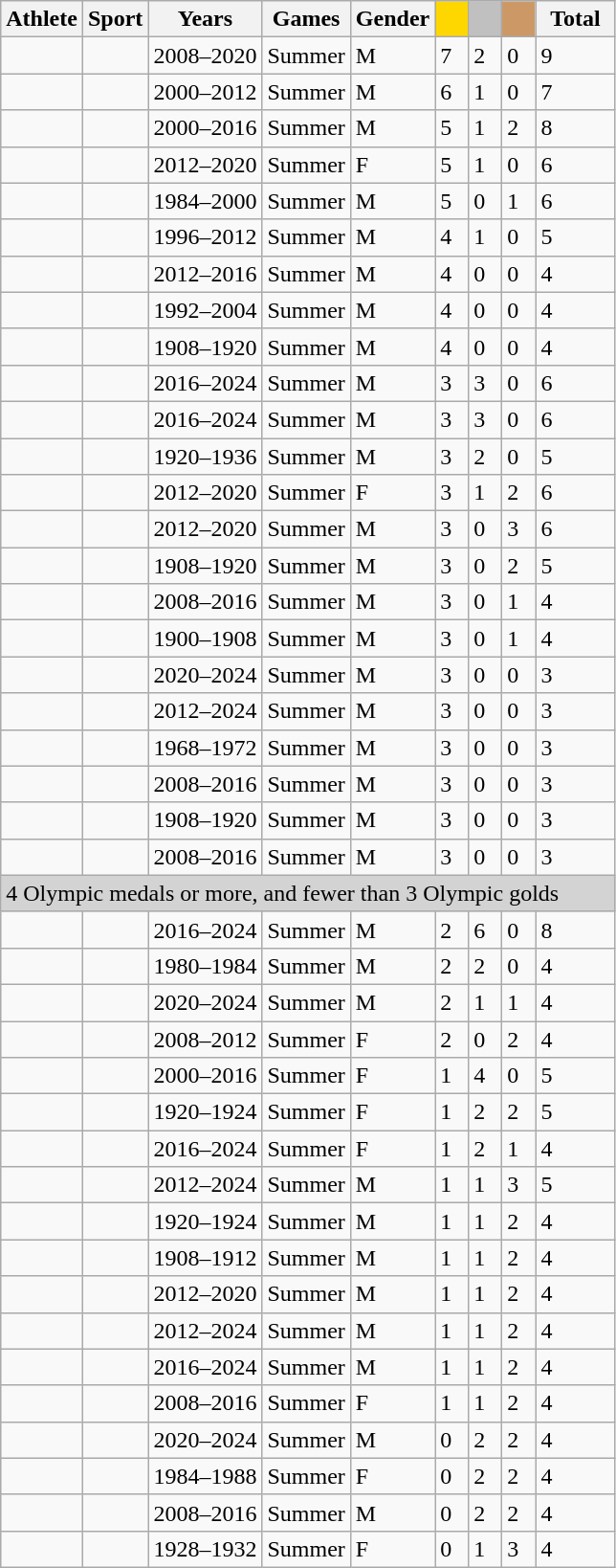<table class="wikitable sortable">
<tr>
<th>Athlete</th>
<th>Sport</th>
<th>Years</th>
<th>Games</th>
<th>Gender</th>
<th style="background-color:gold; width:1.0em; font-weight:bold;"></th>
<th style="background-color:silver; width:1.0em; font-weight:bold;"></th>
<th style="background-color:#cc9966; width:1.0em; font-weight:bold;"></th>
<th style="width:3.0em;">Total</th>
</tr>
<tr>
<td></td>
<td></td>
<td>2008–2020</td>
<td>Summer</td>
<td>M</td>
<td>7</td>
<td>2</td>
<td>0</td>
<td>9</td>
</tr>
<tr>
<td></td>
<td></td>
<td>2000–2012</td>
<td>Summer</td>
<td>M</td>
<td>6</td>
<td>1</td>
<td>0</td>
<td>7</td>
</tr>
<tr>
<td></td>
<td><br></td>
<td>2000–2016</td>
<td>Summer</td>
<td>M</td>
<td>5</td>
<td>1</td>
<td>2</td>
<td>8</td>
</tr>
<tr>
<td></td>
<td></td>
<td>2012–2020</td>
<td>Summer</td>
<td>F</td>
<td>5</td>
<td>1</td>
<td>0</td>
<td>6</td>
</tr>
<tr>
<td></td>
<td></td>
<td>1984–2000</td>
<td>Summer</td>
<td>M</td>
<td>5</td>
<td>0</td>
<td>1</td>
<td>6</td>
</tr>
<tr>
<td></td>
<td></td>
<td>1996–2012</td>
<td>Summer</td>
<td>M</td>
<td>4</td>
<td>1</td>
<td>0</td>
<td>5</td>
</tr>
<tr>
<td></td>
<td></td>
<td>2012–2016</td>
<td>Summer</td>
<td>M</td>
<td>4</td>
<td>0</td>
<td>0</td>
<td>4</td>
</tr>
<tr>
<td></td>
<td></td>
<td>1992–2004</td>
<td>Summer</td>
<td>M</td>
<td>4</td>
<td>0</td>
<td>0</td>
<td>4</td>
</tr>
<tr>
<td></td>
<td><br></td>
<td>1908–1920</td>
<td>Summer</td>
<td>M</td>
<td>4</td>
<td>0</td>
<td>0</td>
<td>4</td>
</tr>
<tr>
<td><strong></strong></td>
<td></td>
<td>2016–2024</td>
<td>Summer</td>
<td>M</td>
<td>3</td>
<td>3</td>
<td>0</td>
<td>6</td>
</tr>
<tr>
<td><strong></strong></td>
<td></td>
<td>2016–2024</td>
<td>Summer</td>
<td>M</td>
<td>3</td>
<td>3</td>
<td>0</td>
<td>6</td>
</tr>
<tr>
<td></td>
<td></td>
<td>1920–1936</td>
<td>Summer</td>
<td>M</td>
<td>3</td>
<td>2</td>
<td>0</td>
<td>5</td>
</tr>
<tr>
<td><strong></strong></td>
<td></td>
<td>2012–2020</td>
<td>Summer</td>
<td>F</td>
<td>3</td>
<td>1</td>
<td>2</td>
<td>6</td>
</tr>
<tr>
<td></td>
<td></td>
<td>2012–2020</td>
<td>Summer</td>
<td>M</td>
<td>3</td>
<td>0</td>
<td>3</td>
<td>6</td>
</tr>
<tr>
<td></td>
<td></td>
<td>1908–1920</td>
<td>Summer</td>
<td>M</td>
<td>3</td>
<td>0</td>
<td>2</td>
<td>5</td>
</tr>
<tr>
<td></td>
<td></td>
<td>2008–2016</td>
<td>Summer</td>
<td>M</td>
<td>3</td>
<td>0</td>
<td>1</td>
<td>4</td>
</tr>
<tr>
<td></td>
<td></td>
<td>1900–1908</td>
<td>Summer</td>
<td>M</td>
<td>3</td>
<td>0</td>
<td>1</td>
<td>4</td>
</tr>
<tr>
<td><strong></strong></td>
<td></td>
<td>2020–2024</td>
<td>Summer</td>
<td>M</td>
<td>3</td>
<td>0</td>
<td>0</td>
<td>3</td>
</tr>
<tr>
<td><strong></strong></td>
<td></td>
<td>2012–2024</td>
<td>Summer</td>
<td>M</td>
<td>3</td>
<td>0</td>
<td>0</td>
<td>3</td>
</tr>
<tr>
<td></td>
<td></td>
<td>1968–1972</td>
<td>Summer</td>
<td>M</td>
<td>3</td>
<td>0</td>
<td>0</td>
<td>3</td>
</tr>
<tr>
<td></td>
<td></td>
<td>2008–2016</td>
<td>Summer</td>
<td>M</td>
<td>3</td>
<td>0</td>
<td>0</td>
<td>3</td>
</tr>
<tr>
<td></td>
<td></td>
<td>1908–1920</td>
<td>Summer</td>
<td>M</td>
<td>3</td>
<td>0</td>
<td>0</td>
<td>3</td>
</tr>
<tr>
<td></td>
<td></td>
<td>2008–2016</td>
<td>Summer</td>
<td>M</td>
<td>3</td>
<td>0</td>
<td>0</td>
<td>3</td>
</tr>
<tr>
<td colspan=27 style="background-color:lightgrey">4 Olympic medals or more, and fewer than 3 Olympic golds</td>
</tr>
<tr>
<td><strong></strong></td>
<td></td>
<td>2016–2024</td>
<td>Summer</td>
<td>M</td>
<td>2</td>
<td>6</td>
<td>0</td>
<td>8</td>
</tr>
<tr>
<td></td>
<td></td>
<td>1980–1984</td>
<td>Summer</td>
<td>M</td>
<td>2</td>
<td>2</td>
<td>0</td>
<td>4</td>
</tr>
<tr>
<td><strong></strong></td>
<td></td>
<td>2020–2024</td>
<td>Summer</td>
<td>M</td>
<td>2</td>
<td>1</td>
<td>1</td>
<td>4</td>
</tr>
<tr>
<td></td>
<td></td>
<td>2008–2012</td>
<td>Summer</td>
<td>F</td>
<td>2</td>
<td>0</td>
<td>2</td>
<td>4</td>
</tr>
<tr>
<td></td>
<td></td>
<td>2000–2016</td>
<td>Summer</td>
<td>F</td>
<td>1</td>
<td>4</td>
<td>0</td>
<td>5</td>
</tr>
<tr>
<td></td>
<td></td>
<td>1920–1924</td>
<td>Summer</td>
<td>F</td>
<td>1</td>
<td>2</td>
<td>2</td>
<td>5</td>
</tr>
<tr>
<td><strong></strong></td>
<td></td>
<td>2016–2024</td>
<td>Summer</td>
<td>F</td>
<td>1</td>
<td>2</td>
<td>1</td>
<td>4</td>
</tr>
<tr>
<td></td>
<td></td>
<td>2012–2024</td>
<td>Summer</td>
<td>M</td>
<td>1</td>
<td>1</td>
<td>3</td>
<td>5</td>
</tr>
<tr>
<td></td>
<td></td>
<td>1920–1924</td>
<td>Summer</td>
<td>M</td>
<td>1</td>
<td>1</td>
<td>2</td>
<td>4</td>
</tr>
<tr>
<td></td>
<td></td>
<td>1908–1912</td>
<td>Summer</td>
<td>M</td>
<td>1</td>
<td>1</td>
<td>2</td>
<td>4</td>
</tr>
<tr>
<td></td>
<td></td>
<td>2012–2020</td>
<td>Summer</td>
<td>M</td>
<td>1</td>
<td>1</td>
<td>2</td>
<td>4</td>
</tr>
<tr>
<td><strong></strong></td>
<td></td>
<td>2012–2024</td>
<td>Summer</td>
<td>M</td>
<td>1</td>
<td>1</td>
<td>2</td>
<td>4</td>
</tr>
<tr>
<td><strong></strong></td>
<td></td>
<td>2016–2024</td>
<td>Summer</td>
<td>M</td>
<td>1</td>
<td>1</td>
<td>2</td>
<td>4</td>
</tr>
<tr>
<td></td>
<td></td>
<td>2008–2016</td>
<td>Summer</td>
<td>F</td>
<td>1</td>
<td>1</td>
<td>2</td>
<td>4</td>
</tr>
<tr>
<td><strong></strong></td>
<td></td>
<td>2020–2024</td>
<td>Summer</td>
<td>M</td>
<td>0</td>
<td>2</td>
<td>2</td>
<td>4</td>
</tr>
<tr>
<td></td>
<td></td>
<td>1984–1988</td>
<td>Summer</td>
<td>F</td>
<td>0</td>
<td>2</td>
<td>2</td>
<td>4</td>
</tr>
<tr>
<td></td>
<td></td>
<td>2008–2016</td>
<td>Summer</td>
<td>M</td>
<td>0</td>
<td>2</td>
<td>2</td>
<td>4</td>
</tr>
<tr>
<td></td>
<td></td>
<td>1928–1932</td>
<td>Summer</td>
<td>F</td>
<td>0</td>
<td>1</td>
<td>3</td>
<td>4</td>
</tr>
</table>
